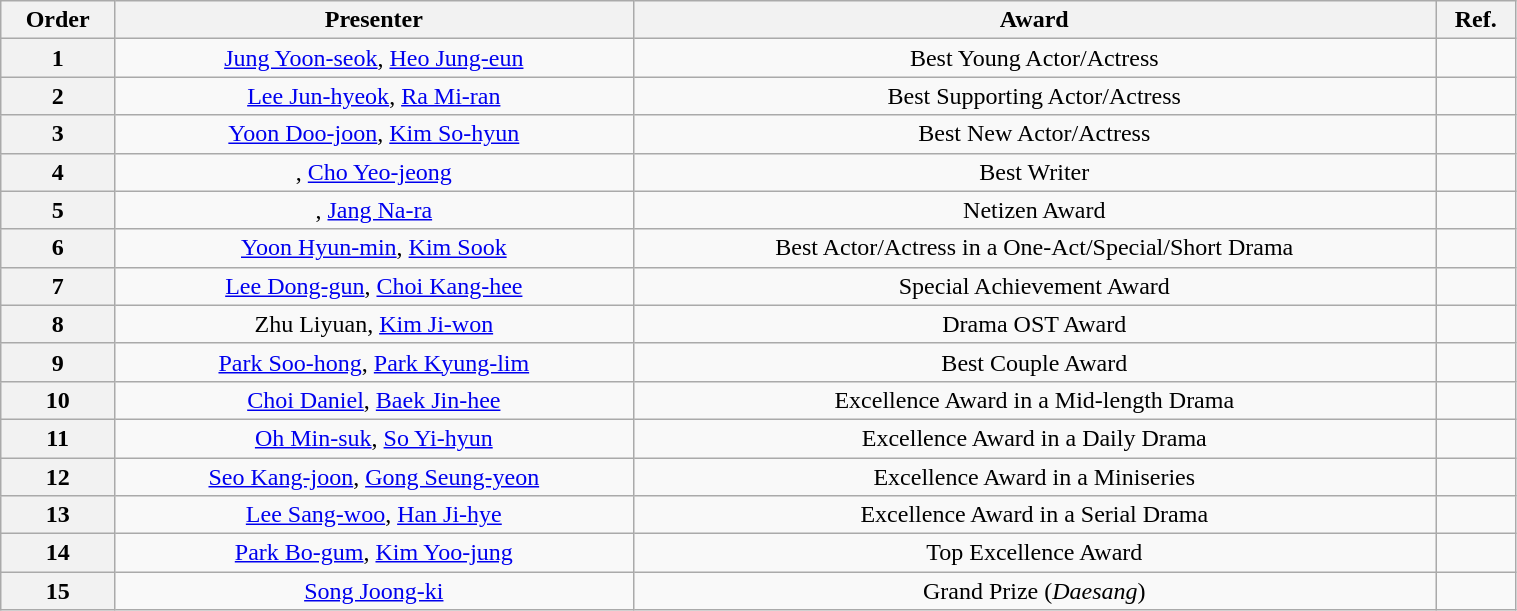<table class="wikitable" style="text-align:center; width:80%;">
<tr>
<th>Order</th>
<th>Presenter</th>
<th>Award</th>
<th>Ref.</th>
</tr>
<tr>
<th>1</th>
<td><a href='#'>Jung Yoon-seok</a>, <a href='#'>Heo Jung-eun</a></td>
<td>Best Young Actor/Actress</td>
<td></td>
</tr>
<tr>
<th>2</th>
<td><a href='#'>Lee Jun-hyeok</a>, <a href='#'>Ra Mi-ran</a></td>
<td>Best Supporting Actor/Actress</td>
<td></td>
</tr>
<tr>
<th>3</th>
<td><a href='#'>Yoon Doo-joon</a>, <a href='#'>Kim So-hyun</a></td>
<td>Best New Actor/Actress</td>
<td></td>
</tr>
<tr>
<th>4</th>
<td>, <a href='#'>Cho Yeo-jeong</a></td>
<td>Best Writer</td>
<td></td>
</tr>
<tr>
<th>5</th>
<td>, <a href='#'>Jang Na-ra</a></td>
<td>Netizen Award</td>
<td></td>
</tr>
<tr>
<th>6</th>
<td><a href='#'>Yoon Hyun-min</a>, <a href='#'>Kim Sook</a></td>
<td>Best Actor/Actress in a One-Act/Special/Short Drama</td>
<td></td>
</tr>
<tr>
<th>7</th>
<td><a href='#'>Lee Dong-gun</a>, <a href='#'>Choi Kang-hee</a></td>
<td>Special Achievement Award</td>
<td></td>
</tr>
<tr>
<th>8</th>
<td>Zhu Liyuan, <a href='#'>Kim Ji-won</a></td>
<td>Drama OST Award</td>
<td></td>
</tr>
<tr>
<th>9</th>
<td><a href='#'>Park Soo-hong</a>, <a href='#'>Park Kyung-lim</a></td>
<td>Best Couple Award</td>
<td></td>
</tr>
<tr>
<th>10</th>
<td><a href='#'>Choi Daniel</a>, <a href='#'>Baek Jin-hee</a></td>
<td>Excellence Award in a Mid-length Drama</td>
<td></td>
</tr>
<tr>
<th>11</th>
<td><a href='#'>Oh Min-suk</a>, <a href='#'>So Yi-hyun</a></td>
<td>Excellence Award in a Daily Drama</td>
<td></td>
</tr>
<tr>
<th>12</th>
<td><a href='#'>Seo Kang-joon</a>, <a href='#'>Gong Seung-yeon</a></td>
<td>Excellence Award in a Miniseries</td>
<td></td>
</tr>
<tr>
<th>13</th>
<td><a href='#'>Lee Sang-woo</a>, <a href='#'>Han Ji-hye</a></td>
<td>Excellence Award in a Serial Drama</td>
<td></td>
</tr>
<tr>
<th>14</th>
<td><a href='#'>Park Bo-gum</a>, <a href='#'>Kim Yoo-jung</a></td>
<td>Top Excellence Award</td>
<td></td>
</tr>
<tr>
<th>15</th>
<td><a href='#'>Song Joong-ki</a></td>
<td>Grand Prize (<em>Daesang</em>)</td>
<td></td>
</tr>
</table>
